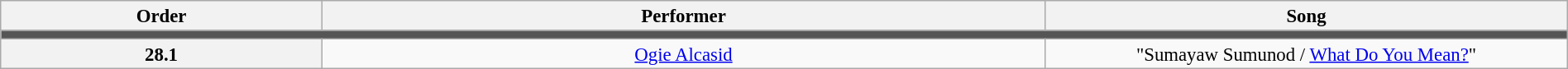<table class="wikitable" style="text-align:center; line-height:17px; width:100%; font-size: 95%;">
<tr>
<th style="width:08%;">Order</th>
<th style="width:18%;">Performer</th>
<th style="width:13%;">Song</th>
</tr>
<tr>
<td colspan="3" style="background:#555;"></td>
</tr>
<tr>
<th>28.1</th>
<td><a href='#'>Ogie Alcasid</a> <br></td>
<td>"Sumayaw Sumunod / <a href='#'>What Do You Mean?</a>"</td>
</tr>
</table>
